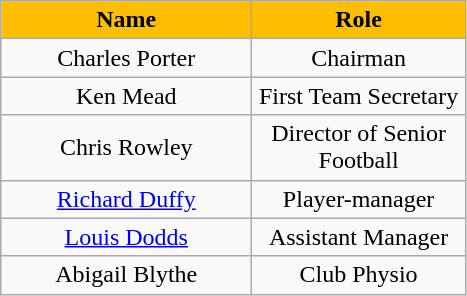<table class="wikitable">
<tr>
<th style="background:#FFBF00; width:160px;"><span>Name</span></th>
<th style="background:#FFBF00; width:135px;"><span>Role</span></th>
</tr>
<tr>
<td style="text-align:center;">Charles Porter</td>
<td style="text-align:center;">Chairman</td>
</tr>
<tr>
<td style="text-align:center;">Ken Mead</td>
<td style="text-align:center;">First Team Secretary</td>
</tr>
<tr>
<td style="text-align:center;">Chris Rowley</td>
<td style="text-align:center;">Director of Senior Football</td>
</tr>
<tr>
<td style="text-align:center;"> <a href='#'>Richard Duffy</a></td>
<td style="text-align:center;">Player-manager</td>
</tr>
<tr>
<td style="text-align:center;"><a href='#'>Louis Dodds</a></td>
<td style="text-align:center;">Assistant Manager</td>
</tr>
<tr>
<td style="text-align:center;">Abigail Blythe</td>
<td style="text-align:center;">Club Physio</td>
</tr>
</table>
